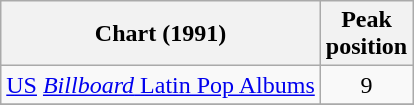<table class="wikitable">
<tr>
<th align="left">Chart (1991)</th>
<th align="left">Peak<br>position</th>
</tr>
<tr>
<td align="left"><a href='#'>US</a> <a href='#'><em>Billboard</em> Latin Pop Albums</a></td>
<td align="center">9</td>
</tr>
<tr>
</tr>
</table>
